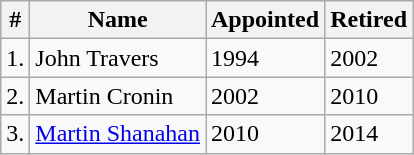<table class="wikitable">
<tr>
<th>#</th>
<th>Name</th>
<th>Appointed</th>
<th>Retired</th>
</tr>
<tr>
<td>1.</td>
<td>John Travers</td>
<td>1994</td>
<td>2002</td>
</tr>
<tr>
<td>2.</td>
<td>Martin Cronin</td>
<td>2002</td>
<td>2010</td>
</tr>
<tr>
<td>3.</td>
<td><a href='#'>Martin Shanahan</a></td>
<td>2010</td>
<td>2014</td>
</tr>
</table>
